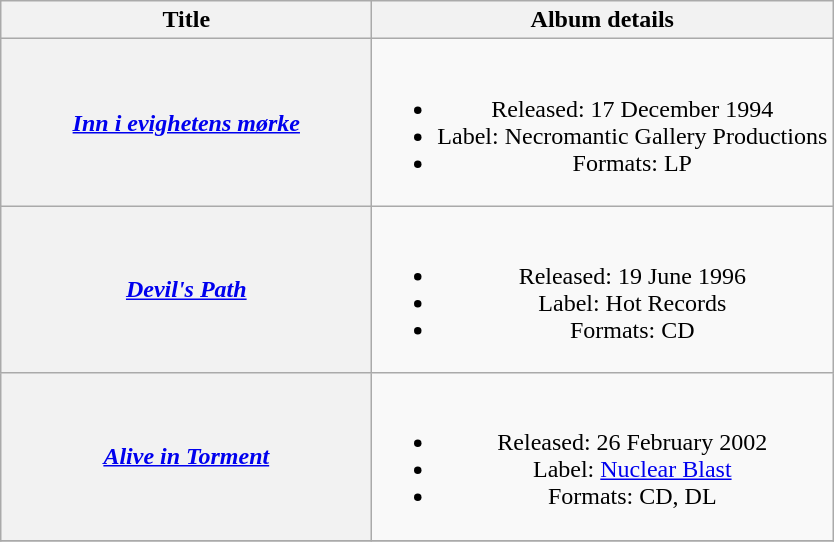<table class="wikitable plainrowheaders" style="text-align:center;">
<tr>
<th scope="col" style="width:15em;">Title</th>
<th scope="col">Album details</th>
</tr>
<tr>
<th scope="row"><em><a href='#'>Inn i evighetens mørke</a></em></th>
<td><br><ul><li>Released: 17 December 1994</li><li>Label: Necromantic Gallery Productions</li><li>Formats: LP</li></ul></td>
</tr>
<tr>
<th scope="row"><em><a href='#'>Devil's Path</a></em></th>
<td><br><ul><li>Released: 19 June 1996</li><li>Label: Hot Records</li><li>Formats: CD</li></ul></td>
</tr>
<tr>
<th scope="row"><em><a href='#'>Alive in Torment</a></em></th>
<td><br><ul><li>Released: 26 February 2002</li><li>Label: <a href='#'>Nuclear Blast</a></li><li>Formats: CD, DL</li></ul></td>
</tr>
<tr>
</tr>
</table>
